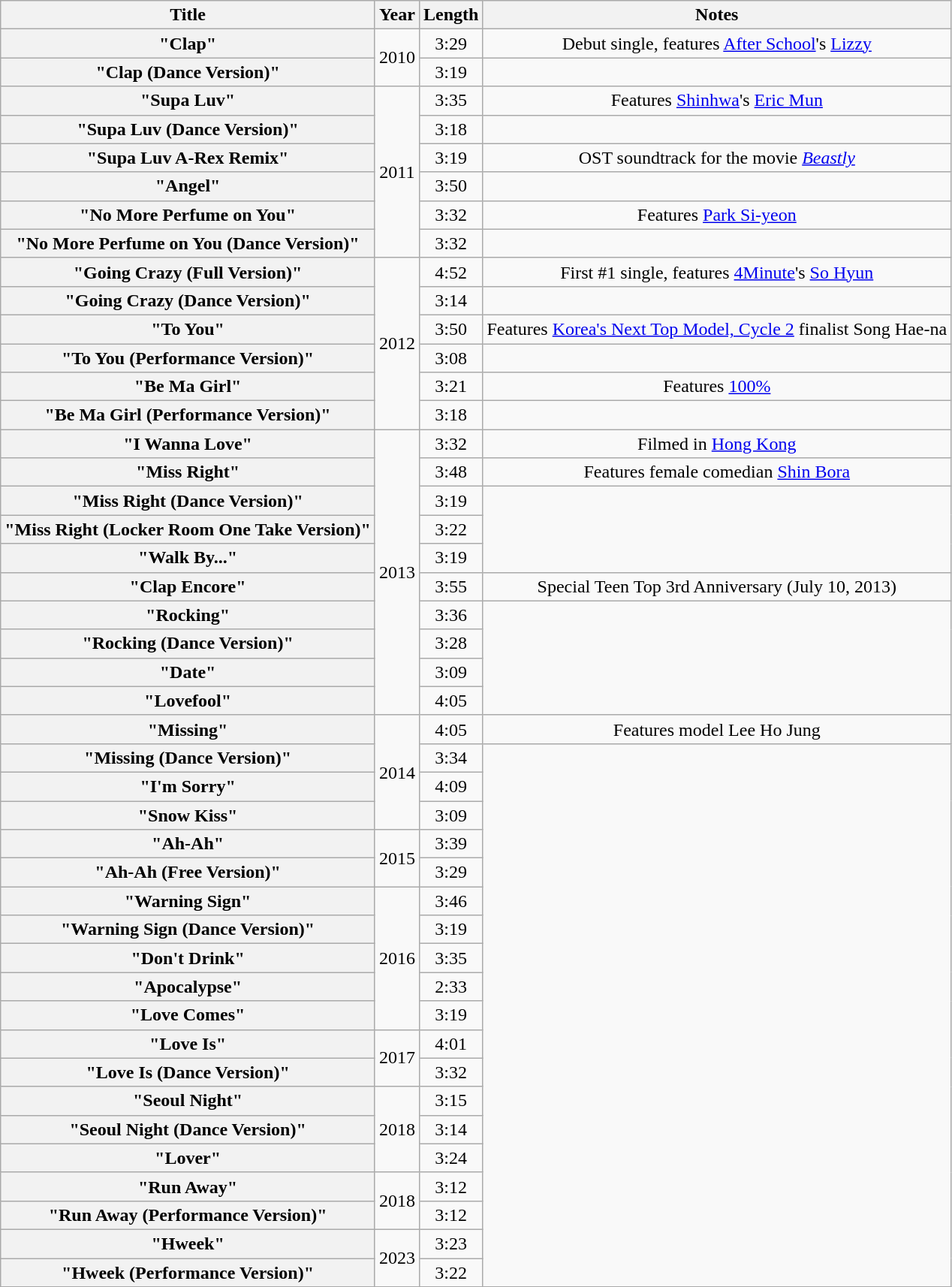<table class="wikitable plainrowheaders" style="text-align:center;">
<tr>
<th scope="col">Title</th>
<th scope="col">Year</th>
<th scope="col">Length</th>
<th scope="col">Notes</th>
</tr>
<tr>
<th scope="row">"Clap"</th>
<td rowspan="2">2010</td>
<td>3:29</td>
<td>Debut single, features <a href='#'>After School</a>'s <a href='#'>Lizzy</a></td>
</tr>
<tr>
<th scope="row">"Clap (Dance Version)"</th>
<td>3:19</td>
</tr>
<tr>
<th scope="row">"Supa Luv"</th>
<td rowspan="6">2011</td>
<td>3:35</td>
<td>Features <a href='#'>Shinhwa</a>'s <a href='#'>Eric Mun</a></td>
</tr>
<tr>
<th scope="row">"Supa Luv (Dance Version)"</th>
<td>3:18</td>
</tr>
<tr>
<th scope="row">"Supa Luv A-Rex Remix"</th>
<td>3:19</td>
<td>OST soundtrack for the movie <em><a href='#'>Beastly</a></em></td>
</tr>
<tr>
<th scope="row">"Angel"</th>
<td>3:50</td>
</tr>
<tr>
<th scope="row">"No More Perfume on You"</th>
<td>3:32</td>
<td>Features <a href='#'>Park Si-yeon</a></td>
</tr>
<tr>
<th scope="row">"No More Perfume on You (Dance Version)"</th>
<td style="text-align:center;">3:32</td>
</tr>
<tr>
<th scope="row">"Going Crazy (Full Version)"</th>
<td rowspan="6">2012</td>
<td>4:52</td>
<td>First #1 single, features <a href='#'>4Minute</a>'s <a href='#'>So Hyun</a></td>
</tr>
<tr>
<th scope="row">"Going Crazy (Dance Version)"</th>
<td>3:14</td>
</tr>
<tr>
<th scope="row">"To You"</th>
<td>3:50</td>
<td>Features <a href='#'>Korea's Next Top Model, Cycle 2</a> finalist Song Hae-na</td>
</tr>
<tr>
<th scope="row">"To You (Performance Version)"</th>
<td>3:08</td>
</tr>
<tr>
<th scope="row">"Be Ma Girl"</th>
<td>3:21</td>
<td>Features <a href='#'>100%</a></td>
</tr>
<tr>
<th scope="row">"Be Ma Girl (Performance Version)"</th>
<td>3:18</td>
</tr>
<tr>
<th scope="row">"I Wanna Love"</th>
<td rowspan="10">2013</td>
<td>3:32</td>
<td>Filmed in <a href='#'>Hong Kong</a></td>
</tr>
<tr>
<th scope="row">"Miss Right"</th>
<td>3:48</td>
<td>Features female comedian <a href='#'>Shin Bora</a></td>
</tr>
<tr>
<th scope="row">"Miss Right (Dance Version)"</th>
<td>3:19</td>
</tr>
<tr>
<th scope="row">"Miss Right (Locker Room One Take Version)"</th>
<td>3:22</td>
</tr>
<tr>
<th scope="row">"Walk By..."</th>
<td>3:19</td>
</tr>
<tr>
<th scope="row">"Clap Encore"</th>
<td>3:55</td>
<td>Special Teen Top 3rd Anniversary (July 10, 2013)</td>
</tr>
<tr>
<th scope="row">"Rocking"</th>
<td>3:36</td>
</tr>
<tr>
<th scope="row">"Rocking (Dance Version)"</th>
<td>3:28</td>
</tr>
<tr>
<th scope="row">"Date"</th>
<td>3:09</td>
</tr>
<tr>
<th scope="row">"Lovefool"</th>
<td>4:05</td>
</tr>
<tr>
<th scope="row">"Missing"</th>
<td rowspan="4">2014</td>
<td>4:05</td>
<td>Features model Lee Ho Jung</td>
</tr>
<tr>
<th scope="row">"Missing (Dance Version)"</th>
<td>3:34</td>
</tr>
<tr>
<th scope="row">"I'm Sorry"</th>
<td>4:09</td>
</tr>
<tr>
<th scope="row">"Snow Kiss"</th>
<td>3:09</td>
</tr>
<tr>
<th scope="row">"Ah-Ah"</th>
<td rowspan="2">2015</td>
<td>3:39</td>
</tr>
<tr>
<th scope="row">"Ah-Ah (Free Version)"</th>
<td>3:29</td>
</tr>
<tr>
<th scope="row">"Warning Sign"</th>
<td rowspan="5">2016</td>
<td>3:46</td>
</tr>
<tr>
<th scope="row">"Warning Sign (Dance Version)"</th>
<td>3:19</td>
</tr>
<tr>
<th scope="row">"Don't Drink"</th>
<td>3:35</td>
</tr>
<tr>
<th scope="row">"Apocalypse"</th>
<td>2:33</td>
</tr>
<tr>
<th scope="row">"Love Comes"</th>
<td>3:19</td>
</tr>
<tr>
<th scope="row">"Love Is"</th>
<td rowspan="2">2017</td>
<td>4:01</td>
</tr>
<tr>
<th scope="row">"Love Is (Dance Version)"</th>
<td>3:32</td>
</tr>
<tr>
<th scope="row">"Seoul Night"</th>
<td rowspan="3">2018</td>
<td>3:15</td>
</tr>
<tr>
<th scope="row">"Seoul Night (Dance Version)"</th>
<td>3:14</td>
</tr>
<tr>
<th scope="row">"Lover"</th>
<td>3:24</td>
</tr>
<tr>
<th scope="row">"Run Away"</th>
<td rowspan="2">2018</td>
<td>3:12</td>
</tr>
<tr>
<th scope="row">"Run Away (Performance Version)"</th>
<td>3:12</td>
</tr>
<tr>
<th scope="row">"Hweek"</th>
<td rowspan="2">2023</td>
<td>3:23</td>
</tr>
<tr>
<th scope="row">"Hweek (Performance Version)"</th>
<td>3:22</td>
</tr>
<tr>
</tr>
</table>
